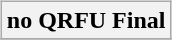<table cellspacing="10">
<tr>
<td valign="top"><br><table class="wikitable">
<tr>
<th bgcolor="#DDDDDD" colspan="4"><strong>no QRFU Final</strong></th>
</tr>
<tr>
</tr>
</table>
</td>
</tr>
</table>
